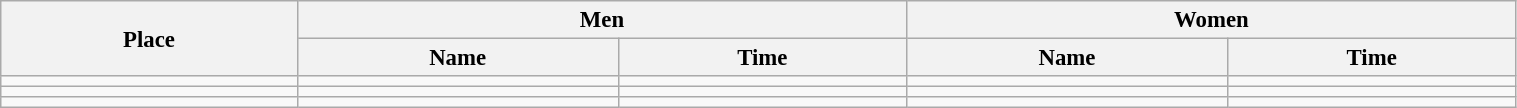<table class=wikitable style="font-size:95%" width="80%">
<tr>
<th rowspan="2">Place</th>
<th colspan="2">Men</th>
<th colspan="2">Women</th>
</tr>
<tr>
<th>Name</th>
<th>Time</th>
<th>Name</th>
<th>Time</th>
</tr>
<tr>
<td align="center"></td>
<td></td>
<td></td>
<td></td>
<td></td>
</tr>
<tr>
<td align="center"></td>
<td></td>
<td></td>
<td></td>
<td></td>
</tr>
<tr>
<td align="center"></td>
<td></td>
<td></td>
<td></td>
<td></td>
</tr>
</table>
